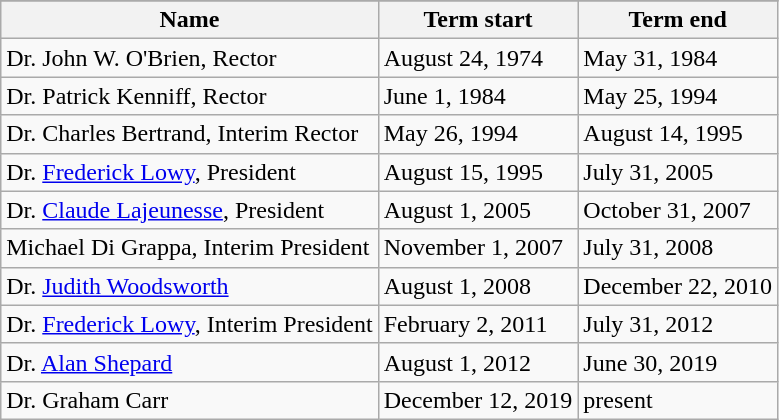<table class="wikitable">
<tr>
</tr>
<tr>
<th>Name</th>
<th>Term start</th>
<th>Term end</th>
</tr>
<tr>
<td>Dr. John W. O'Brien, Rector</td>
<td>August 24, 1974</td>
<td>May 31, 1984</td>
</tr>
<tr>
<td>Dr. Patrick Kenniff, Rector</td>
<td>June 1, 1984</td>
<td>May 25, 1994</td>
</tr>
<tr>
<td>Dr. Charles Bertrand, Interim Rector</td>
<td>May 26, 1994</td>
<td>August 14, 1995</td>
</tr>
<tr>
<td>Dr. <a href='#'>Frederick Lowy</a>, President</td>
<td>August 15, 1995</td>
<td>July 31, 2005</td>
</tr>
<tr>
<td>Dr. <a href='#'>Claude Lajeunesse</a>, President</td>
<td>August 1, 2005</td>
<td>October 31, 2007</td>
</tr>
<tr>
<td>Michael Di Grappa, Interim President</td>
<td>November 1, 2007</td>
<td>July 31, 2008</td>
</tr>
<tr>
<td>Dr. <a href='#'>Judith Woodsworth</a></td>
<td>August 1, 2008</td>
<td>December 22, 2010</td>
</tr>
<tr>
<td>Dr. <a href='#'>Frederick Lowy</a>, Interim President</td>
<td>February 2, 2011</td>
<td>July 31, 2012</td>
</tr>
<tr>
<td>Dr. <a href='#'>Alan Shepard</a></td>
<td>August 1, 2012</td>
<td>June 30, 2019</td>
</tr>
<tr>
<td>Dr. Graham Carr</td>
<td>December 12, 2019</td>
<td>present</td>
</tr>
</table>
